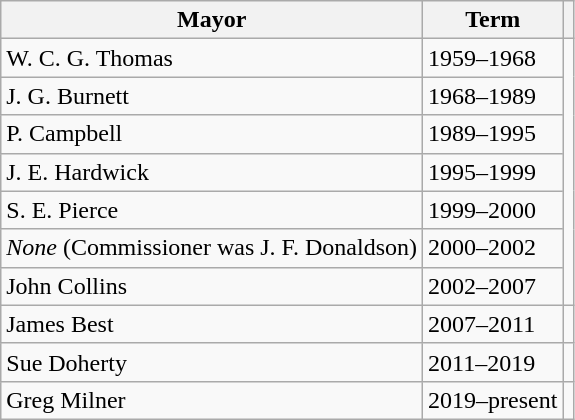<table class="wikitable">
<tr>
<th>Mayor</th>
<th>Term</th>
<th></th>
</tr>
<tr>
<td>W. C. G. Thomas</td>
<td>1959–1968</td>
<td rowspan="7"></td>
</tr>
<tr>
<td>J. G. Burnett</td>
<td>1968–1989</td>
</tr>
<tr>
<td>P. Campbell</td>
<td>1989–1995</td>
</tr>
<tr>
<td>J. E. Hardwick</td>
<td>1995–1999</td>
</tr>
<tr>
<td>S. E. Pierce</td>
<td>1999–2000</td>
</tr>
<tr>
<td><em>None</em> (Commissioner was J. F. Donaldson)</td>
<td>2000–2002</td>
</tr>
<tr>
<td>John Collins</td>
<td>2002–2007</td>
</tr>
<tr>
<td>James Best</td>
<td>2007–2011</td>
<td></td>
</tr>
<tr>
<td>Sue Doherty</td>
<td>2011–2019</td>
<td></td>
</tr>
<tr>
<td>Greg Milner</td>
<td>2019–present</td>
<td></td>
</tr>
</table>
